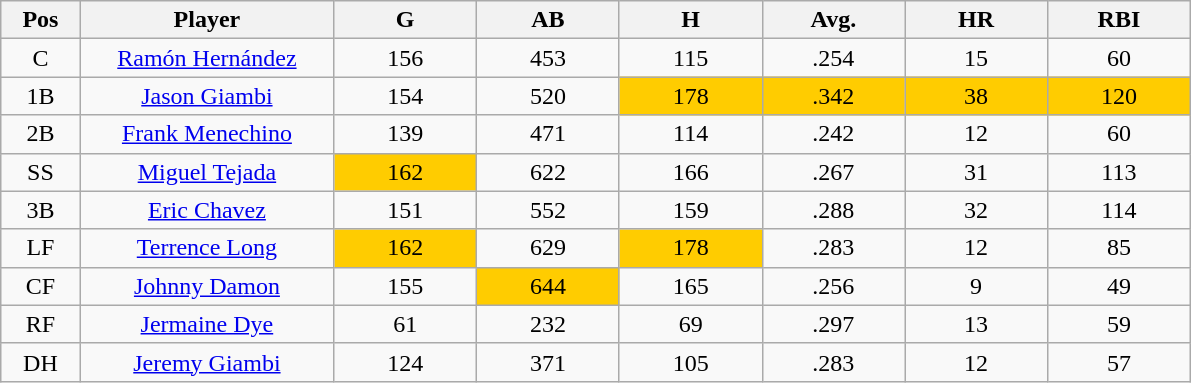<table class="wikitable sortable">
<tr>
<th bgcolor="#DDDDFF" width="5%">Pos</th>
<th bgcolor="#DDDDFF" width="16%">Player</th>
<th bgcolor="#DDDDFF" width="9%">G</th>
<th bgcolor="#DDDDFF" width="9%">AB</th>
<th bgcolor="#DDDDFF" width="9%">H</th>
<th bgcolor="#DDDDFF" width="9%">Avg.</th>
<th bgcolor="#DDDDFF" width="9%">HR</th>
<th bgcolor="#DDDDFF" width="9%">RBI</th>
</tr>
<tr align="center">
<td>C</td>
<td><a href='#'>Ramón Hernández</a></td>
<td>156</td>
<td>453</td>
<td>115</td>
<td>.254</td>
<td>15</td>
<td>60</td>
</tr>
<tr align="center">
<td>1B</td>
<td><a href='#'>Jason Giambi</a></td>
<td>154</td>
<td>520</td>
<td bgcolor="#FFCC00">178</td>
<td bgcolor="#FFCC00">.342</td>
<td bgcolor="#FFCC00">38</td>
<td bgcolor="#FFCC00">120</td>
</tr>
<tr align="center">
<td>2B</td>
<td><a href='#'>Frank Menechino</a></td>
<td>139</td>
<td>471</td>
<td>114</td>
<td>.242</td>
<td>12</td>
<td>60</td>
</tr>
<tr align="center">
<td>SS</td>
<td><a href='#'>Miguel Tejada</a></td>
<td bgcolor="#FFCC00">162</td>
<td>622</td>
<td>166</td>
<td>.267</td>
<td>31</td>
<td>113</td>
</tr>
<tr align="center">
<td>3B</td>
<td><a href='#'>Eric Chavez</a></td>
<td>151</td>
<td>552</td>
<td>159</td>
<td>.288</td>
<td>32</td>
<td>114</td>
</tr>
<tr align="center">
<td>LF</td>
<td><a href='#'>Terrence Long</a></td>
<td bgcolor="#FFCC00">162</td>
<td>629</td>
<td bgcolor="#FFCC00">178</td>
<td>.283</td>
<td>12</td>
<td>85</td>
</tr>
<tr align="center">
<td>CF</td>
<td><a href='#'>Johnny Damon</a></td>
<td>155</td>
<td bgcolor="#FFCC00">644</td>
<td>165</td>
<td>.256</td>
<td>9</td>
<td>49</td>
</tr>
<tr align="center">
<td>RF</td>
<td><a href='#'>Jermaine Dye</a></td>
<td>61</td>
<td>232</td>
<td>69</td>
<td>.297</td>
<td>13</td>
<td>59</td>
</tr>
<tr align="center">
<td>DH</td>
<td><a href='#'>Jeremy Giambi</a></td>
<td>124</td>
<td>371</td>
<td>105</td>
<td>.283</td>
<td>12</td>
<td>57</td>
</tr>
</table>
